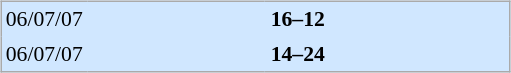<table width="100%" align=center>
<tr>
<td valign="top" width="50%"><br><table align=center cellpadding="3" cellspacing="0" style="background: #D0E7FF; border: 1px #aaa solid; border-collapse:collapse; font-size:95%;" width=340>
<tr style=font-size:95%>
<td align=center width=40>06/07/07</td>
<td width=120 align=right></td>
<td align=center width=40><strong>16–12</strong></td>
<td width=120></td>
</tr>
<tr style=font-size:95%>
<td align=center width=40>06/07/07</td>
<td align=right></td>
<td align=center><strong>14–24</strong></td>
<td></td>
</tr>
</table>
</td>
<td valign="top" width="50%"><br><table align=center cellpadding="3" cellspacing="0" width=340>
</table>
</td>
</tr>
</table>
